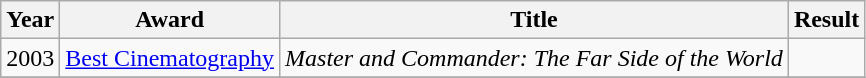<table class="wikitable">
<tr>
<th>Year</th>
<th>Award</th>
<th>Title</th>
<th>Result</th>
</tr>
<tr>
<td>2003</td>
<td><a href='#'>Best Cinematography</a></td>
<td><em>Master and Commander: The Far Side of the World</em></td>
<td></td>
</tr>
<tr>
</tr>
</table>
